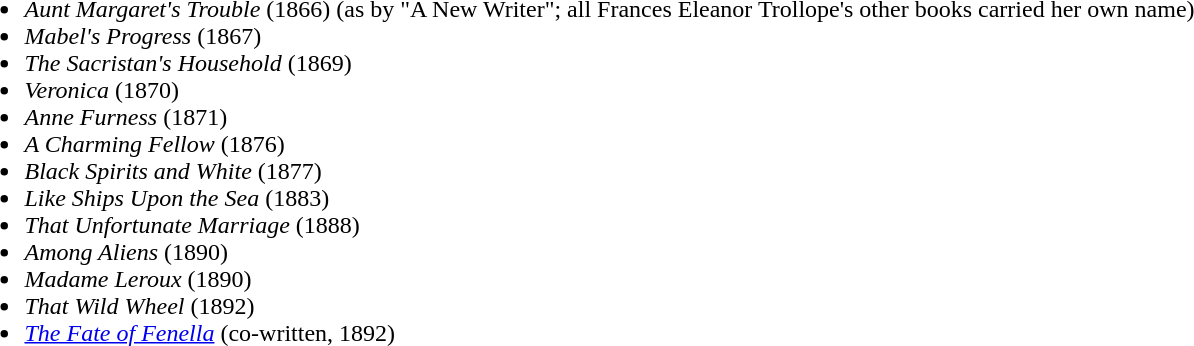<table>
<tr>
<td valign="top"><br><ul><li><em>Aunt Margaret's Trouble</em> (1866) (as by "A New Writer"; all Frances Eleanor Trollope's other books carried her own name)</li><li><em>Mabel's Progress</em> (1867)</li><li><em>The Sacristan's Household</em> (1869)</li><li><em>Veronica</em> (1870)</li><li><em>Anne Furness</em> (1871)</li><li><em>A Charming Fellow</em> (1876)</li><li><em>Black Spirits and White</em> (1877)</li><li><em>Like Ships Upon the Sea</em> (1883)</li><li><em>That Unfortunate Marriage</em> (1888)</li><li><em>Among Aliens</em> (1890)</li><li><em>Madame Leroux</em> (1890)</li><li><em>That Wild Wheel</em> (1892)</li><li><em><a href='#'>The Fate of Fenella</a></em> (co-written, 1892)</li></ul></td>
</tr>
</table>
